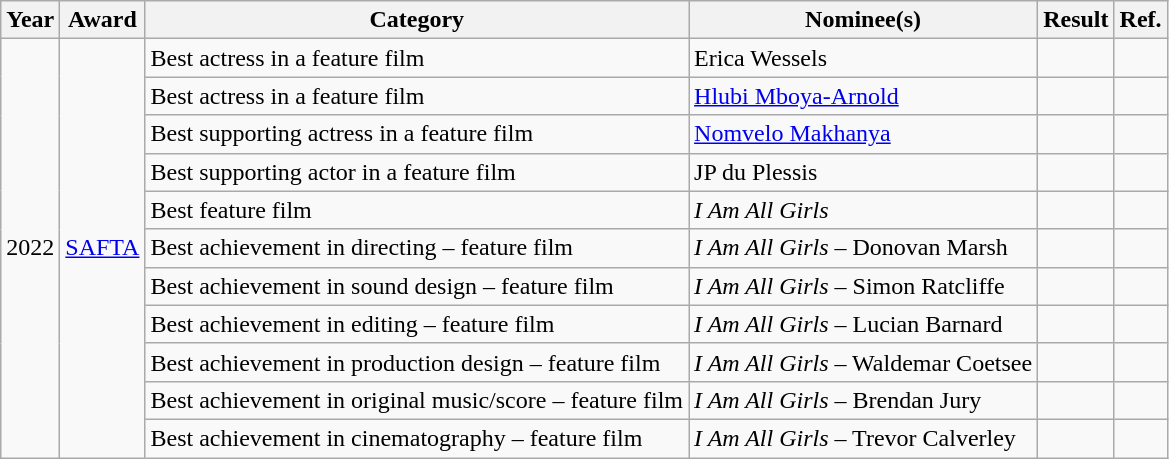<table class="wikitable sortable">
<tr>
<th>Year</th>
<th>Award</th>
<th>Category</th>
<th>Nominee(s)</th>
<th>Result</th>
<th>Ref.</th>
</tr>
<tr>
<td rowspan="11">2022</td>
<td rowspan="11"><a href='#'>SAFTA</a></td>
<td>Best actress in a feature film</td>
<td>Erica Wessels</td>
<td></td>
<td></td>
</tr>
<tr>
<td>Best actress in a feature film</td>
<td><a href='#'>Hlubi Mboya-Arnold</a></td>
<td></td>
<td></td>
</tr>
<tr>
<td>Best supporting actress in a feature film</td>
<td><a href='#'>Nomvelo Makhanya</a></td>
<td></td>
<td></td>
</tr>
<tr>
<td>Best supporting actor in a feature film</td>
<td>JP du Plessis</td>
<td></td>
<td></td>
</tr>
<tr>
<td>Best feature film</td>
<td><em>I Am All Girls</em></td>
<td></td>
<td></td>
</tr>
<tr>
<td>Best achievement in directing – feature film</td>
<td><em>I Am All Girls</em> – Donovan Marsh</td>
<td></td>
<td></td>
</tr>
<tr>
<td>Best achievement in sound design – feature film</td>
<td><em>I Am All Girls –</em> Simon Ratcliffe</td>
<td></td>
<td></td>
</tr>
<tr>
<td>Best achievement in editing – feature film</td>
<td><em>I Am All Girls</em> – Lucian Barnard</td>
<td></td>
<td></td>
</tr>
<tr>
<td>Best achievement in production design – feature film</td>
<td><em>I Am All Girls</em> – Waldemar Coetsee</td>
<td></td>
<td></td>
</tr>
<tr>
<td>Best achievement in original music/score – feature film</td>
<td><em>I Am All Girls</em> – Brendan Jury</td>
<td></td>
<td></td>
</tr>
<tr>
<td>Best achievement in cinematography – feature film</td>
<td><em>I Am All Girls</em> – Trevor Calverley</td>
<td></td>
<td></td>
</tr>
</table>
